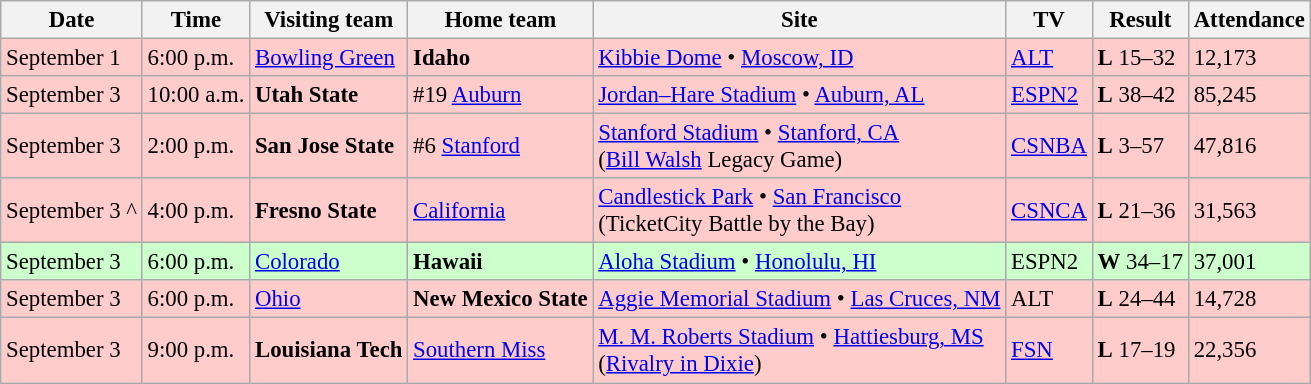<table class="wikitable" style="font-size:95%;">
<tr>
<th>Date</th>
<th>Time</th>
<th>Visiting team</th>
<th>Home team</th>
<th>Site</th>
<th>TV</th>
<th>Result</th>
<th>Attendance</th>
</tr>
<tr style="background:#fcc;">
<td>September 1</td>
<td>6:00 p.m.</td>
<td><a href='#'>Bowling Green</a></td>
<td><strong>Idaho</strong></td>
<td><a href='#'>Kibbie Dome</a> • <a href='#'>Moscow, ID</a></td>
<td><a href='#'>ALT</a></td>
<td><strong>L</strong> 15–32</td>
<td>12,173</td>
</tr>
<tr style="background:#fcc;">
<td>September 3</td>
<td>10:00 a.m.</td>
<td><strong>Utah State</strong></td>
<td>#19 <a href='#'>Auburn</a></td>
<td><a href='#'>Jordan–Hare Stadium</a> • <a href='#'>Auburn, AL</a></td>
<td><a href='#'>ESPN2</a></td>
<td><strong>L</strong> 38–42</td>
<td>85,245</td>
</tr>
<tr style="background:#fcc;">
<td>September 3</td>
<td>2:00 p.m.</td>
<td><strong>San Jose State</strong></td>
<td>#6 <a href='#'>Stanford</a></td>
<td><a href='#'>Stanford Stadium</a> • <a href='#'>Stanford, CA</a><br>(<a href='#'>Bill Walsh</a> Legacy Game)</td>
<td><a href='#'>CSNBA</a></td>
<td><strong>L</strong> 3–57</td>
<td>47,816</td>
</tr>
<tr style="background:#fcc;">
<td>September 3 ^</td>
<td>4:00 p.m.</td>
<td><strong>Fresno State</strong></td>
<td><a href='#'>California</a></td>
<td><a href='#'>Candlestick Park</a> • <a href='#'>San Francisco</a><br>(TicketCity Battle by the Bay)</td>
<td><a href='#'>CSNCA</a></td>
<td><strong>L</strong> 21–36</td>
<td>31,563</td>
</tr>
<tr style="background:#cfc;">
<td>September 3</td>
<td>6:00 p.m.</td>
<td><a href='#'>Colorado</a></td>
<td><strong>Hawaii</strong></td>
<td><a href='#'>Aloha Stadium</a> • <a href='#'>Honolulu, HI</a></td>
<td>ESPN2</td>
<td><strong>W</strong> 34–17</td>
<td>37,001</td>
</tr>
<tr style="background:#fcc;">
<td>September 3</td>
<td>6:00 p.m.</td>
<td><a href='#'>Ohio</a></td>
<td><strong>New Mexico State</strong></td>
<td><a href='#'>Aggie Memorial Stadium</a> • <a href='#'>Las Cruces, NM</a></td>
<td>ALT</td>
<td><strong>L</strong> 24–44</td>
<td>14,728</td>
</tr>
<tr style="background:#fcc;">
<td>September 3</td>
<td>9:00 p.m.</td>
<td><strong>Louisiana Tech</strong></td>
<td><a href='#'>Southern Miss</a></td>
<td><a href='#'>M. M. Roberts Stadium</a> • <a href='#'>Hattiesburg, MS</a><br>(<a href='#'>Rivalry in Dixie</a>)</td>
<td><a href='#'>FSN</a></td>
<td><strong>L</strong> 17–19</td>
<td>22,356</td>
</tr>
</table>
